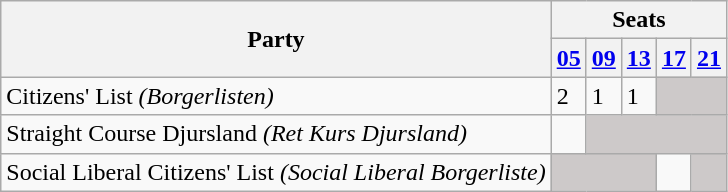<table class="wikitable">
<tr>
<th rowspan=2>Party</th>
<th colspan=11>Seats</th>
</tr>
<tr>
<th><a href='#'>05</a></th>
<th><a href='#'>09</a></th>
<th><a href='#'>13</a></th>
<th><a href='#'>17</a></th>
<th><a href='#'>21</a></th>
</tr>
<tr>
<td>Citizens' List <em>(Borgerlisten)</em></td>
<td>2</td>
<td>1</td>
<td>1</td>
<td style="background:#CDC9C9;" colspan=2></td>
</tr>
<tr>
<td>Straight Course Djursland <em>(Ret Kurs Djursland)</em></td>
<td></td>
<td style="background:#CDC9C9;" colspan=4></td>
</tr>
<tr>
<td>Social Liberal Citizens' List <em>(Social Liberal Borgerliste)</em></td>
<td style="background:#CDC9C9;" colspan=3></td>
<td></td>
<td style="background:#CDC9C9;"></td>
</tr>
</table>
